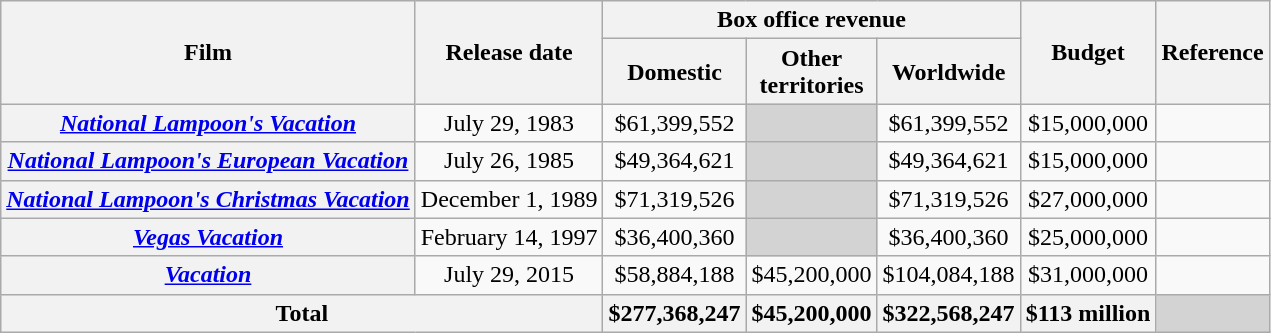<table class="wikitable plainrowheaders" style="text-align:center;">
<tr>
<th rowspan="2">Film</th>
<th rowspan="2">Release date</th>
<th colspan="3">Box office revenue</th>
<th rowspan="2">Budget</th>
<th rowspan="2">Reference</th>
</tr>
<tr>
<th>Domestic</th>
<th>Other <br>territories</th>
<th>Worldwide</th>
</tr>
<tr>
<th scope="row"><em><a href='#'>National Lampoon's Vacation</a></em></th>
<td>July 29, 1983</td>
<td>$61,399,552</td>
<td style="background:lightgrey;"></td>
<td>$61,399,552</td>
<td>$15,000,000</td>
<td></td>
</tr>
<tr>
<th scope="row"><em><a href='#'>National Lampoon's European Vacation</a></em></th>
<td>July 26, 1985</td>
<td>$49,364,621</td>
<td style="background:lightgrey;"></td>
<td>$49,364,621</td>
<td>$15,000,000</td>
<td></td>
</tr>
<tr>
<th scope="row"><em><a href='#'>National Lampoon's Christmas Vacation</a></em></th>
<td>December 1, 1989</td>
<td>$71,319,526</td>
<td style="background:lightgrey;"></td>
<td>$71,319,526</td>
<td>$27,000,000</td>
<td></td>
</tr>
<tr>
<th scope="row"><em><a href='#'>Vegas Vacation</a></em></th>
<td>February 14, 1997</td>
<td>$36,400,360</td>
<td style="background:lightgrey;"></td>
<td>$36,400,360</td>
<td>$25,000,000</td>
<td></td>
</tr>
<tr>
<th scope="row"><em><a href='#'>Vacation</a></em></th>
<td>July 29, 2015</td>
<td>$58,884,188</td>
<td>$45,200,000</td>
<td>$104,084,188</td>
<td>$31,000,000</td>
<td></td>
</tr>
<tr>
<th colspan="2"><strong>Total</strong></th>
<th>$277,368,247</th>
<th>$45,200,000</th>
<th>$322,568,247</th>
<th>$113 million</th>
<th style="background:lightgrey;"></th>
</tr>
</table>
